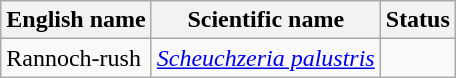<table class="wikitable" |>
<tr>
<th>English name</th>
<th>Scientific name</th>
<th>Status</th>
</tr>
<tr>
<td>Rannoch-rush</td>
<td><em><a href='#'>Scheuchzeria palustris</a></em></td>
<td></td>
</tr>
</table>
